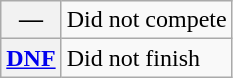<table class="wikitable">
<tr>
<th scope="row">—</th>
<td>Did not compete</td>
</tr>
<tr>
<th scope="row"><a href='#'>DNF</a></th>
<td>Did not finish</td>
</tr>
</table>
